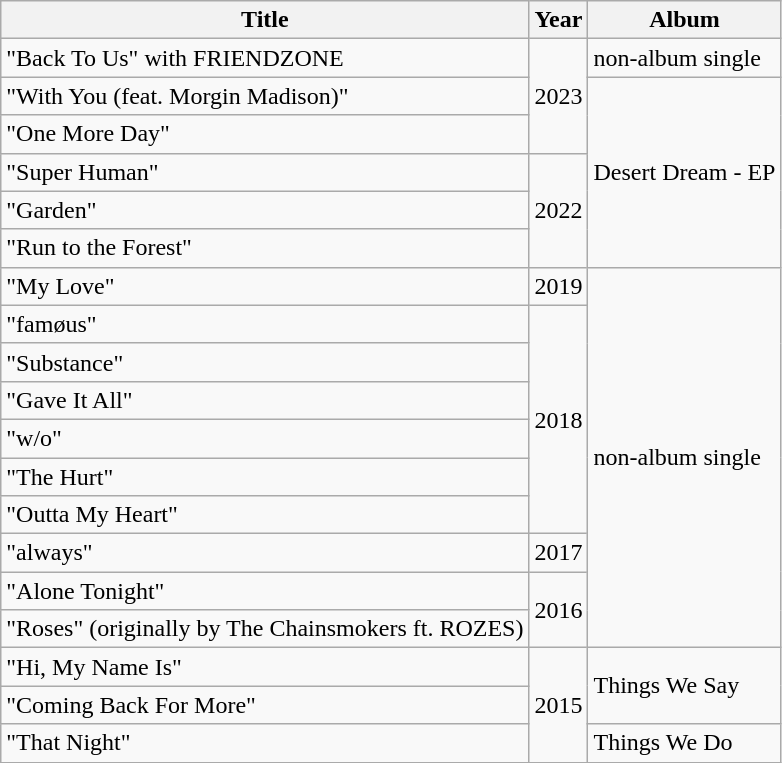<table class="wikitable">
<tr>
<th>Title</th>
<th>Year</th>
<th>Album</th>
</tr>
<tr>
<td>"Back To Us" with FRIENDZONE</td>
<td rowspan="3">2023</td>
<td>non-album single</td>
</tr>
<tr>
<td>"With You (feat. Morgin Madison)"</td>
<td rowspan="5">Desert Dream - EP</td>
</tr>
<tr>
<td>"One More Day"</td>
</tr>
<tr>
<td>"Super Human"</td>
<td rowspan="3">2022</td>
</tr>
<tr>
<td>"Garden"</td>
</tr>
<tr>
<td>"Run to the Forest"</td>
</tr>
<tr>
<td>"My Love"</td>
<td>2019</td>
<td rowspan="10">non-album single</td>
</tr>
<tr>
<td>"famøus"</td>
<td rowspan="6">2018</td>
</tr>
<tr>
<td>"Substance"</td>
</tr>
<tr>
<td>"Gave It All"</td>
</tr>
<tr>
<td>"w/o"</td>
</tr>
<tr>
<td>"The Hurt"</td>
</tr>
<tr>
<td>"Outta My Heart"</td>
</tr>
<tr>
<td>"always"</td>
<td>2017</td>
</tr>
<tr>
<td>"Alone Tonight"</td>
<td rowspan="2">2016</td>
</tr>
<tr>
<td>"Roses" (originally by The Chainsmokers ft. ROZES)</td>
</tr>
<tr>
<td>"Hi, My Name Is"</td>
<td rowspan="3">2015</td>
<td rowspan="2">Things We Say</td>
</tr>
<tr>
<td>"Coming Back For More"</td>
</tr>
<tr>
<td>"That Night"</td>
<td>Things We Do</td>
</tr>
</table>
